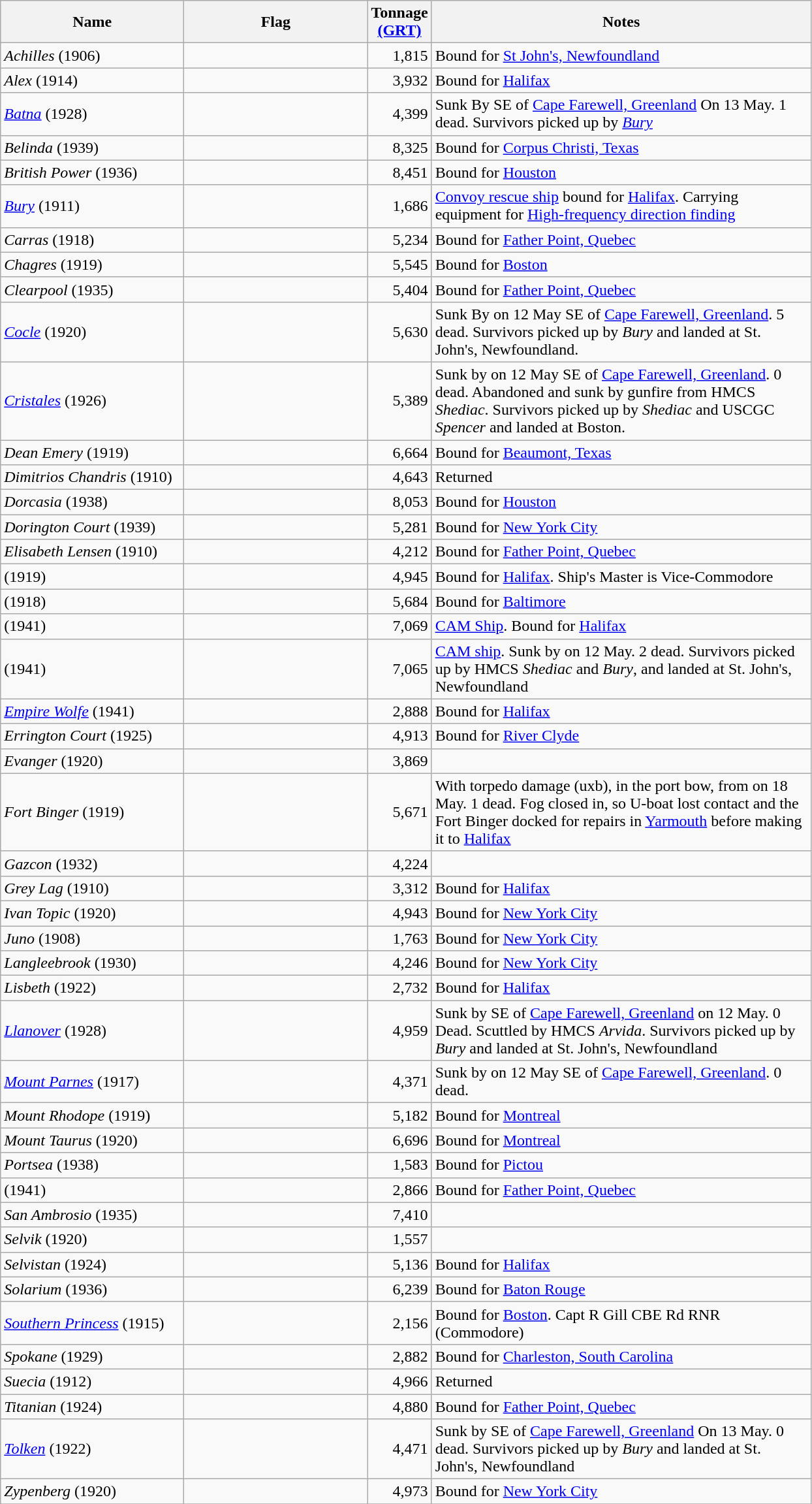<table class="wikitable sortable">
<tr>
<th scope="col" width="180px">Name</th>
<th scope="col" width="180px">Flag</th>
<th scope="col" width="30px">Tonnage <a href='#'>(GRT)</a></th>
<th scope="col" width="380px">Notes</th>
</tr>
<tr>
<td align="left"><em>Achilles</em> (1906)</td>
<td align="left"></td>
<td align="right">1,815</td>
<td align="left">Bound for <a href='#'>St John's, Newfoundland</a></td>
</tr>
<tr>
<td align="left"><em>Alex</em> (1914)</td>
<td align="left"></td>
<td align="right">3,932</td>
<td align="left">Bound for <a href='#'>Halifax</a></td>
</tr>
<tr>
<td align="left"><em><a href='#'>Batna</a></em> (1928)</td>
<td align="left"></td>
<td align="right">4,399</td>
<td align="left">Sunk By  SE of <a href='#'>Cape Farewell, Greenland</a> On 13 May. 1 dead. Survivors picked up by <a href='#'><em>Bury</em></a></td>
</tr>
<tr>
<td align="left"><em>Belinda</em> (1939)</td>
<td align="left"></td>
<td align="right">8,325</td>
<td align="left">Bound for <a href='#'>Corpus Christi, Texas</a></td>
</tr>
<tr>
<td align="left"><em>British Power</em> (1936)</td>
<td align="left"></td>
<td align="right">8,451</td>
<td align="left">Bound for <a href='#'>Houston</a></td>
</tr>
<tr>
<td align="left"><a href='#'><em>Bury</em></a> (1911)</td>
<td align="left"></td>
<td align="right">1,686</td>
<td align="left"><a href='#'>Convoy rescue ship</a> bound for <a href='#'>Halifax</a>. Carrying equipment for <a href='#'>High-frequency direction finding</a></td>
</tr>
<tr>
<td align="left"><em>Carras</em> (1918)</td>
<td align="left"></td>
<td align="right">5,234</td>
<td align="left">Bound for <a href='#'>Father Point, Quebec</a></td>
</tr>
<tr>
<td align="left"><em>Chagres</em> (1919)</td>
<td align="left"></td>
<td align="right">5,545</td>
<td align="left">Bound for <a href='#'>Boston</a></td>
</tr>
<tr>
<td align="left"><em>Clearpool</em> (1935)</td>
<td align="left"></td>
<td align="right">5,404</td>
<td align="left">Bound for <a href='#'>Father Point, Quebec</a></td>
</tr>
<tr>
<td align="left"><em><a href='#'>Cocle</a></em> (1920)</td>
<td align="left"></td>
<td align="right">5,630</td>
<td align="left">Sunk By  on 12 May  SE of <a href='#'>Cape Farewell, Greenland</a>. 5 dead. Survivors picked up by <em>Bury</em> and landed at St. John's, Newfoundland.</td>
</tr>
<tr>
<td align="left"><em><a href='#'>Cristales</a></em> (1926)</td>
<td align="left"></td>
<td align="right">5,389</td>
<td align="left">Sunk by  on 12 May SE of <a href='#'>Cape Farewell, Greenland</a>. 0 dead. Abandoned and sunk by gunfire from HMCS <em>Shediac</em>. Survivors picked up by <em>Shediac</em> and USCGC <em>Spencer</em> and landed at Boston.</td>
</tr>
<tr>
<td align="left"><em>Dean Emery</em> (1919)</td>
<td align="left"></td>
<td align="right">6,664</td>
<td align="left">Bound for <a href='#'>Beaumont, Texas</a></td>
</tr>
<tr>
<td align="left"><em>Dimitrios Chandris</em> (1910)</td>
<td align="left"></td>
<td align="right">4,643</td>
<td align="left">Returned</td>
</tr>
<tr>
<td align="left"><em>Dorcasia</em> (1938)</td>
<td align="left"></td>
<td align="right">8,053</td>
<td align="left">Bound for <a href='#'>Houston</a></td>
</tr>
<tr>
<td align="left"><em>Dorington Court</em> (1939)</td>
<td align="left"></td>
<td align="right">5,281</td>
<td align="left">Bound for <a href='#'>New York City</a></td>
</tr>
<tr>
<td align="left"><em>Elisabeth Lensen</em> (1910)</td>
<td align="left"></td>
<td align="right">4,212</td>
<td align="left">Bound for <a href='#'>Father Point, Quebec</a></td>
</tr>
<tr>
<td align="left"> (1919)</td>
<td align="left"></td>
<td align="right">4,945</td>
<td align="left">Bound for <a href='#'>Halifax</a>. Ship's Master is Vice-Commodore</td>
</tr>
<tr>
<td align="left"> (1918)</td>
<td align="left"></td>
<td align="right">5,684</td>
<td align="left">Bound for <a href='#'>Baltimore</a></td>
</tr>
<tr>
<td align="left"> (1941)</td>
<td align="left"></td>
<td align="right">7,069</td>
<td align="left"><a href='#'>CAM Ship</a>. Bound for <a href='#'>Halifax</a></td>
</tr>
<tr>
<td align="left"> (1941)</td>
<td align="left"></td>
<td align="right">7,065</td>
<td align="left"><a href='#'>CAM ship</a>. Sunk by  on 12 May. 2 dead. Survivors picked up by HMCS <em>Shediac</em> and <em>Bury</em>, and landed at St. John's, Newfoundland</td>
</tr>
<tr>
<td align="left"><em><a href='#'>Empire Wolfe</a></em> (1941)</td>
<td align="left"></td>
<td align="right">2,888</td>
<td align="left">Bound for <a href='#'>Halifax</a></td>
</tr>
<tr>
<td align="left"><em>Errington Court</em> (1925)</td>
<td align="left"></td>
<td align="right">4,913</td>
<td align="left">Bound for <a href='#'>River Clyde</a></td>
</tr>
<tr>
<td align="left"><em>Evanger</em> (1920)</td>
<td align="left"></td>
<td align="right">3,869</td>
<td align="left"></td>
</tr>
<tr>
<td align="left"><em>Fort Binger</em> (1919)</td>
<td align="left"></td>
<td align="right">5,671</td>
<td align="left">With torpedo damage (<abbr>uxb</abbr>), in the port bow, from  on 18 May. 1 dead. Fog closed in, so U-boat lost contact and the Fort Binger docked for repairs in <a href='#'>Yarmouth</a> before making it to <a href='#'>Halifax</a></td>
</tr>
<tr>
<td align="left"><em>Gazcon</em> (1932)</td>
<td align="left"></td>
<td align="right">4,224</td>
<td align="left"></td>
</tr>
<tr>
<td align="left"><em>Grey Lag</em> (1910)</td>
<td align="left"></td>
<td align="right">3,312</td>
<td align="left">Bound for <a href='#'>Halifax</a></td>
</tr>
<tr>
<td align="left"><em>Ivan Topic</em> (1920)</td>
<td align="left"></td>
<td align="right">4,943</td>
<td align="left">Bound for <a href='#'>New York City</a></td>
</tr>
<tr>
<td align="left"><em>Juno</em> (1908)</td>
<td align="left"></td>
<td align="right">1,763</td>
<td align="left">Bound for <a href='#'>New York City</a></td>
</tr>
<tr>
<td align="left"><em>Langleebrook</em> (1930)</td>
<td align="left"></td>
<td align="right">4,246</td>
<td align="left">Bound for <a href='#'>New York City</a></td>
</tr>
<tr>
<td align="left"><em>Lisbeth</em> (1922)</td>
<td align="left"></td>
<td align="right">2,732</td>
<td align="left">Bound for <a href='#'>Halifax</a></td>
</tr>
<tr>
<td align="left"><em><a href='#'>Llanover</a></em> (1928)</td>
<td align="left"></td>
<td align="right">4,959</td>
<td align="left">Sunk by  SE of <a href='#'>Cape Farewell, Greenland</a> on 12 May. 0 Dead. Scuttled by HMCS <em>Arvida</em>. Survivors picked up by <em>Bury</em> and landed at St. John's, Newfoundland</td>
</tr>
<tr>
<td align="left"><em><a href='#'>Mount Parnes</a></em> (1917)</td>
<td align="left"></td>
<td align="right">4,371</td>
<td align="left">Sunk by  on 12 May  SE of <a href='#'>Cape Farewell, Greenland</a>. 0 dead.</td>
</tr>
<tr>
<td align="left"><em>Mount Rhodope</em> (1919)</td>
<td align="left"></td>
<td align="right">5,182</td>
<td align="left">Bound for <a href='#'>Montreal</a></td>
</tr>
<tr>
<td align="left"><em>Mount Taurus</em> (1920)</td>
<td align="left"></td>
<td align="right">6,696</td>
<td align="left">Bound for <a href='#'>Montreal</a></td>
</tr>
<tr>
<td align="left"><em>Portsea</em> (1938)</td>
<td align="left"></td>
<td align="right">1,583</td>
<td align="left">Bound for <a href='#'>Pictou</a></td>
</tr>
<tr>
<td align="left"> (1941)</td>
<td align="left"></td>
<td align="right">2,866</td>
<td align="left">Bound for <a href='#'>Father Point, Quebec</a></td>
</tr>
<tr>
<td align="left"><em>San Ambrosio</em> (1935)</td>
<td align="left"></td>
<td align="right">7,410</td>
<td align="left"></td>
</tr>
<tr>
<td align="left"><em>Selvik</em> (1920)</td>
<td align="left"></td>
<td align="right">1,557</td>
<td align="left"></td>
</tr>
<tr>
<td align="left"><em>Selvistan</em> (1924)</td>
<td align="left"></td>
<td align="right">5,136</td>
<td align="left">Bound for <a href='#'>Halifax</a></td>
</tr>
<tr>
<td align="left"><em>Solarium</em> (1936)</td>
<td align="left"></td>
<td align="right">6,239</td>
<td align="left">Bound for <a href='#'>Baton Rouge</a></td>
</tr>
<tr>
<td align="left"><em><a href='#'>Southern Princess</a></em> (1915)</td>
<td align="left"></td>
<td align="right">2,156</td>
<td align="left">Bound for <a href='#'>Boston</a>. Capt R Gill CBE Rd RNR (Commodore)</td>
</tr>
<tr>
<td align="left"><em>Spokane</em> (1929)</td>
<td align="left"></td>
<td align="right">2,882</td>
<td align="left">Bound for <a href='#'>Charleston, South Carolina</a></td>
</tr>
<tr>
<td align="left"><em>Suecia</em> (1912)</td>
<td align="left"></td>
<td align="right">4,966</td>
<td align="left">Returned</td>
</tr>
<tr>
<td align="left"><em>Titanian</em> (1924)</td>
<td align="left"></td>
<td align="right">4,880</td>
<td align="left">Bound for <a href='#'>Father Point, Quebec</a></td>
</tr>
<tr>
<td align="left"><em><a href='#'>Tolken</a></em> (1922)</td>
<td align="left"></td>
<td align="right">4,471</td>
<td align="left">Sunk by   SE of <a href='#'>Cape Farewell, Greenland</a> On 13 May. 0 dead. Survivors picked up by <em>Bury</em> and landed at St. John's, Newfoundland</td>
</tr>
<tr>
<td align="left"><em>Zypenberg</em> (1920)</td>
<td align="left"></td>
<td align="right">4,973</td>
<td align="left">Bound for <a href='#'>New York City</a></td>
</tr>
<tr>
</tr>
</table>
